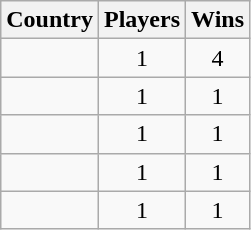<table class="wikitable">
<tr>
<th>Country</th>
<th>Players</th>
<th>Wins</th>
</tr>
<tr>
<td></td>
<td align="center">1</td>
<td align="center">4</td>
</tr>
<tr>
<td></td>
<td align="center">1</td>
<td align="center">1</td>
</tr>
<tr>
<td></td>
<td align="center">1</td>
<td align="center">1</td>
</tr>
<tr>
<td></td>
<td align="center">1</td>
<td align="center">1</td>
</tr>
<tr>
<td></td>
<td align="center">1</td>
<td align="center">1</td>
</tr>
</table>
